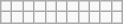<table class="wikitable">
<tr class="letters-violet letters-lo">
<td></td>
<td></td>
<td></td>
<td></td>
<td></td>
<td></td>
<td></td>
<td></td>
<td></td>
<td></td>
<td></td>
</tr>
<tr class="letters-pink letters-lo">
<td></td>
<td></td>
<td></td>
<td></td>
<td></td>
<td></td>
<td></td>
<td></td>
<td></td>
<td></td>
<td></td>
</tr>
</table>
